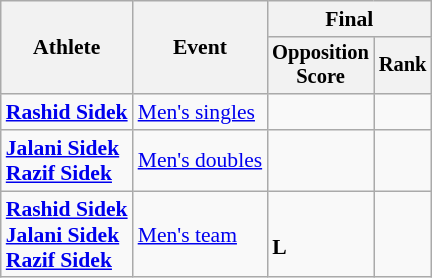<table class="wikitable" style="font-size:90%">
<tr>
<th rowspan=2>Athlete</th>
<th rowspan=2>Event</th>
<th colspan=2>Final</th>
</tr>
<tr style="font-size:95%">
<th>Opposition<br>Score</th>
<th>Rank</th>
</tr>
<tr>
<td><strong><a href='#'>Rashid Sidek</a></strong></td>
<td><a href='#'>Men's singles</a></td>
<td></td>
<td align=center></td>
</tr>
<tr>
<td><strong><a href='#'>Jalani Sidek</a><br><a href='#'>Razif Sidek</a></strong></td>
<td><a href='#'>Men's doubles</a></td>
<td></td>
<td align=center></td>
</tr>
<tr>
<td><strong><a href='#'>Rashid Sidek</a><br><a href='#'>Jalani Sidek</a><br><a href='#'>Razif Sidek</a></strong></td>
<td><a href='#'>Men's team</a></td>
<td><br><strong>L</strong></td>
<td align=center></td>
</tr>
</table>
